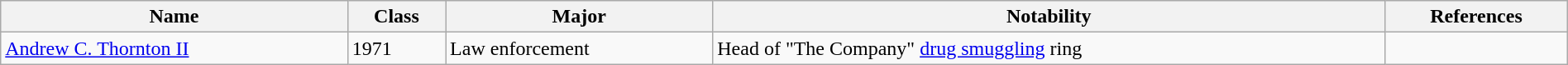<table class="wikitable" style="width:100%;">
<tr>
<th>Name</th>
<th>Class</th>
<th>Major</th>
<th>Notability</th>
<th>References</th>
</tr>
<tr>
<td><a href='#'>Andrew C. Thornton II</a></td>
<td>1971</td>
<td>Law enforcement</td>
<td>Head of "The Company" <a href='#'>drug smuggling</a> ring</td>
<td></td>
</tr>
</table>
